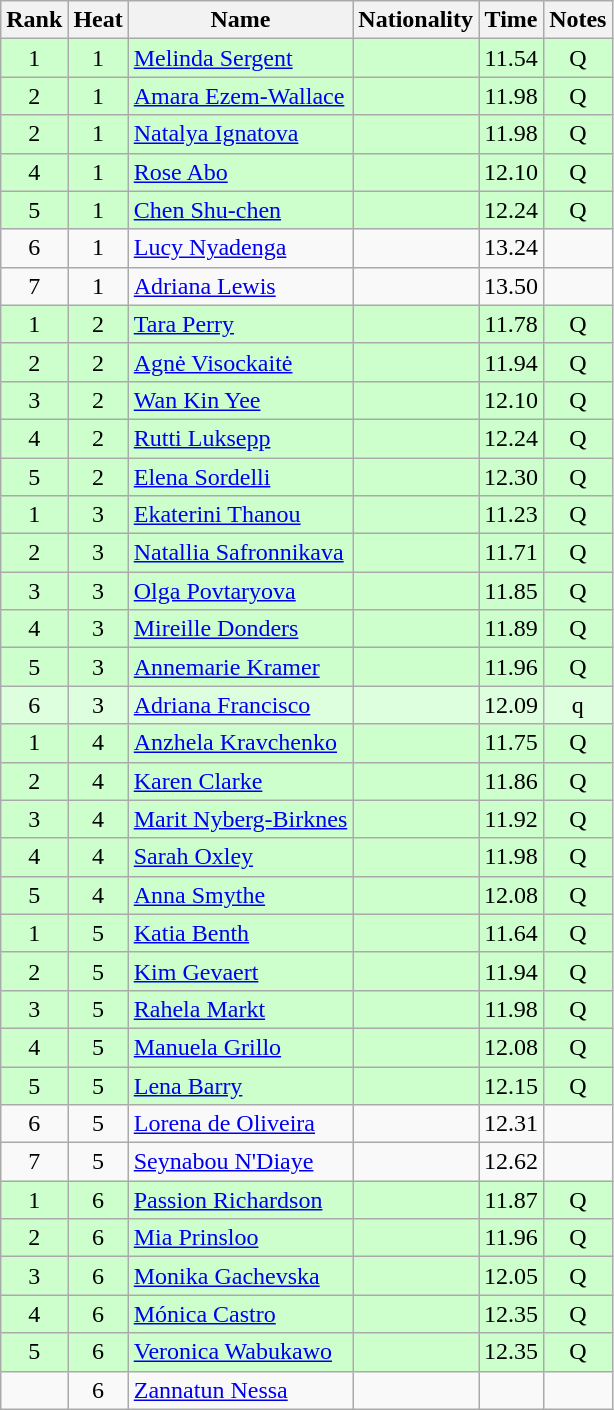<table class="wikitable sortable" style="text-align:center">
<tr>
<th>Rank</th>
<th>Heat</th>
<th>Name</th>
<th>Nationality</th>
<th>Time</th>
<th>Notes</th>
</tr>
<tr bgcolor=ccffcc>
<td>1</td>
<td>1</td>
<td align=left><a href='#'>Melinda Sergent</a></td>
<td align=left></td>
<td>11.54</td>
<td>Q</td>
</tr>
<tr bgcolor=ccffcc>
<td>2</td>
<td>1</td>
<td align=left><a href='#'>Amara Ezem-Wallace</a></td>
<td align=left></td>
<td>11.98</td>
<td>Q</td>
</tr>
<tr bgcolor=ccffcc>
<td>2</td>
<td>1</td>
<td align=left><a href='#'>Natalya Ignatova</a></td>
<td align=left></td>
<td>11.98</td>
<td>Q</td>
</tr>
<tr bgcolor=ccffcc>
<td>4</td>
<td>1</td>
<td align=left><a href='#'>Rose Abo</a></td>
<td align=left></td>
<td>12.10</td>
<td>Q</td>
</tr>
<tr bgcolor=ccffcc>
<td>5</td>
<td>1</td>
<td align=left><a href='#'>Chen Shu-chen</a></td>
<td align=left></td>
<td>12.24</td>
<td>Q</td>
</tr>
<tr>
<td>6</td>
<td>1</td>
<td align=left><a href='#'>Lucy Nyadenga</a></td>
<td align=left></td>
<td>13.24</td>
<td></td>
</tr>
<tr>
<td>7</td>
<td>1</td>
<td align=left><a href='#'>Adriana Lewis</a></td>
<td align=left></td>
<td>13.50</td>
<td></td>
</tr>
<tr bgcolor=ccffcc>
<td>1</td>
<td>2</td>
<td align=left><a href='#'>Tara Perry</a></td>
<td align=left></td>
<td>11.78</td>
<td>Q</td>
</tr>
<tr bgcolor=ccffcc>
<td>2</td>
<td>2</td>
<td align=left><a href='#'>Agnė Visockaitė</a></td>
<td align=left></td>
<td>11.94</td>
<td>Q</td>
</tr>
<tr bgcolor=ccffcc>
<td>3</td>
<td>2</td>
<td align=left><a href='#'>Wan Kin Yee</a></td>
<td align=left></td>
<td>12.10</td>
<td>Q</td>
</tr>
<tr bgcolor=ccffcc>
<td>4</td>
<td>2</td>
<td align=left><a href='#'>Rutti Luksepp</a></td>
<td align=left></td>
<td>12.24</td>
<td>Q</td>
</tr>
<tr bgcolor=ccffcc>
<td>5</td>
<td>2</td>
<td align=left><a href='#'>Elena Sordelli</a></td>
<td align=left></td>
<td>12.30</td>
<td>Q</td>
</tr>
<tr bgcolor=ccffcc>
<td>1</td>
<td>3</td>
<td align=left><a href='#'>Ekaterini Thanou</a></td>
<td align=left></td>
<td>11.23</td>
<td>Q</td>
</tr>
<tr bgcolor=ccffcc>
<td>2</td>
<td>3</td>
<td align=left><a href='#'>Natallia Safronnikava</a></td>
<td align=left></td>
<td>11.71</td>
<td>Q</td>
</tr>
<tr bgcolor=ccffcc>
<td>3</td>
<td>3</td>
<td align=left><a href='#'>Olga Povtaryova</a></td>
<td align=left></td>
<td>11.85</td>
<td>Q</td>
</tr>
<tr bgcolor=ccffcc>
<td>4</td>
<td>3</td>
<td align=left><a href='#'>Mireille Donders</a></td>
<td align=left></td>
<td>11.89</td>
<td>Q</td>
</tr>
<tr bgcolor=ccffcc>
<td>5</td>
<td>3</td>
<td align=left><a href='#'>Annemarie Kramer</a></td>
<td align=left></td>
<td>11.96</td>
<td>Q</td>
</tr>
<tr bgcolor=ddffdd>
<td>6</td>
<td>3</td>
<td align=left><a href='#'>Adriana Francisco</a></td>
<td align=left></td>
<td>12.09</td>
<td>q</td>
</tr>
<tr bgcolor=ccffcc>
<td>1</td>
<td>4</td>
<td align=left><a href='#'>Anzhela Kravchenko</a></td>
<td align=left></td>
<td>11.75</td>
<td>Q</td>
</tr>
<tr bgcolor=ccffcc>
<td>2</td>
<td>4</td>
<td align=left><a href='#'>Karen Clarke</a></td>
<td align=left></td>
<td>11.86</td>
<td>Q</td>
</tr>
<tr bgcolor=ccffcc>
<td>3</td>
<td>4</td>
<td align=left><a href='#'>Marit Nyberg-Birknes</a></td>
<td align=left></td>
<td>11.92</td>
<td>Q</td>
</tr>
<tr bgcolor=ccffcc>
<td>4</td>
<td>4</td>
<td align=left><a href='#'>Sarah Oxley</a></td>
<td align=left></td>
<td>11.98</td>
<td>Q</td>
</tr>
<tr bgcolor=ccffcc>
<td>5</td>
<td>4</td>
<td align=left><a href='#'>Anna Smythe</a></td>
<td align=left></td>
<td>12.08</td>
<td>Q</td>
</tr>
<tr bgcolor=ccffcc>
<td>1</td>
<td>5</td>
<td align=left><a href='#'>Katia Benth</a></td>
<td align=left></td>
<td>11.64</td>
<td>Q</td>
</tr>
<tr bgcolor=ccffcc>
<td>2</td>
<td>5</td>
<td align=left><a href='#'>Kim Gevaert</a></td>
<td align=left></td>
<td>11.94</td>
<td>Q</td>
</tr>
<tr bgcolor=ccffcc>
<td>3</td>
<td>5</td>
<td align=left><a href='#'>Rahela Markt</a></td>
<td align=left></td>
<td>11.98</td>
<td>Q</td>
</tr>
<tr bgcolor=ccffcc>
<td>4</td>
<td>5</td>
<td align=left><a href='#'>Manuela Grillo</a></td>
<td align=left></td>
<td>12.08</td>
<td>Q</td>
</tr>
<tr bgcolor=ccffcc>
<td>5</td>
<td>5</td>
<td align=left><a href='#'>Lena Barry</a></td>
<td align=left></td>
<td>12.15</td>
<td>Q</td>
</tr>
<tr>
<td>6</td>
<td>5</td>
<td align=left><a href='#'>Lorena de Oliveira</a></td>
<td align=left></td>
<td>12.31</td>
<td></td>
</tr>
<tr>
<td>7</td>
<td>5</td>
<td align=left><a href='#'>Seynabou N'Diaye</a></td>
<td align=left></td>
<td>12.62</td>
<td></td>
</tr>
<tr bgcolor=ccffcc>
<td>1</td>
<td>6</td>
<td align=left><a href='#'>Passion Richardson</a></td>
<td align=left></td>
<td>11.87</td>
<td>Q</td>
</tr>
<tr bgcolor=ccffcc>
<td>2</td>
<td>6</td>
<td align=left><a href='#'>Mia Prinsloo</a></td>
<td align=left></td>
<td>11.96</td>
<td>Q</td>
</tr>
<tr bgcolor=ccffcc>
<td>3</td>
<td>6</td>
<td align=left><a href='#'>Monika Gachevska</a></td>
<td align=left></td>
<td>12.05</td>
<td>Q</td>
</tr>
<tr bgcolor=ccffcc>
<td>4</td>
<td>6</td>
<td align=left><a href='#'>Mónica Castro</a></td>
<td align=left></td>
<td>12.35</td>
<td>Q</td>
</tr>
<tr bgcolor=ccffcc>
<td>5</td>
<td>6</td>
<td align=left><a href='#'>Veronica Wabukawo</a></td>
<td align=left></td>
<td>12.35</td>
<td>Q</td>
</tr>
<tr>
<td></td>
<td>6</td>
<td align=left><a href='#'>Zannatun Nessa</a></td>
<td align=left></td>
<td></td>
<td></td>
</tr>
</table>
